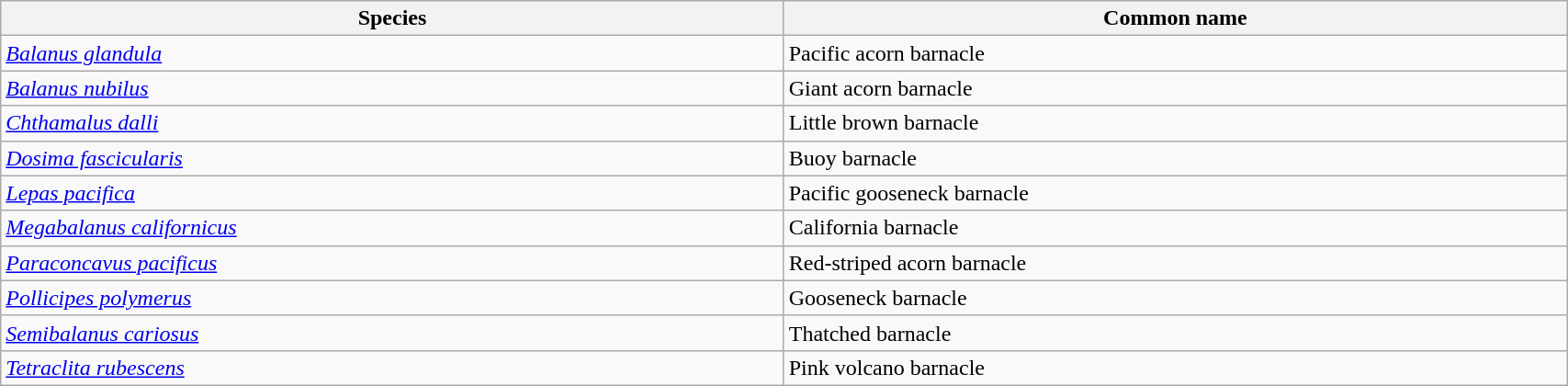<table width=90% class="wikitable">
<tr>
<th width=25%>Species</th>
<th width=25%>Common name</th>
</tr>
<tr>
<td><em><a href='#'>Balanus glandula</a></em></td>
<td>Pacific acorn barnacle</td>
</tr>
<tr>
<td><em><a href='#'>Balanus nubilus</a></em></td>
<td>Giant acorn barnacle</td>
</tr>
<tr>
<td><em><a href='#'>Chthamalus dalli</a></em></td>
<td>Little brown barnacle</td>
</tr>
<tr>
<td><em><a href='#'>Dosima fascicularis</a></em></td>
<td>Buoy barnacle</td>
</tr>
<tr>
<td><em><a href='#'>Lepas pacifica</a></em></td>
<td>Pacific gooseneck barnacle</td>
</tr>
<tr>
<td><em><a href='#'>Megabalanus californicus</a></em></td>
<td>California barnacle</td>
</tr>
<tr>
<td><em><a href='#'>Paraconcavus pacificus</a></em></td>
<td>Red-striped acorn barnacle</td>
</tr>
<tr>
<td><em><a href='#'>Pollicipes polymerus</a></em></td>
<td>Gooseneck barnacle</td>
</tr>
<tr>
<td><em><a href='#'>Semibalanus cariosus</a></em></td>
<td>Thatched barnacle</td>
</tr>
<tr>
<td><em><a href='#'>Tetraclita rubescens</a></em></td>
<td>Pink volcano barnacle</td>
</tr>
</table>
